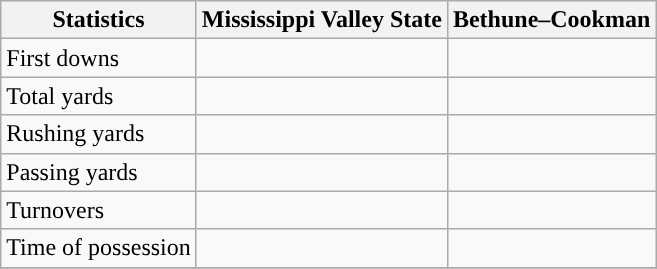<table class="wikitable">
<tr>
<th>Statistics</th>
<th>Mississippi Valley State</th>
<th>Bethune–Cookman</th>
</tr>
<tr>
<td>First downs</td>
<td> </td>
<td> </td>
</tr>
<tr>
<td>Total yards</td>
<td> </td>
<td> </td>
</tr>
<tr>
<td>Rushing yards</td>
<td> </td>
<td> </td>
</tr>
<tr>
<td>Passing yards</td>
<td> </td>
<td> </td>
</tr>
<tr>
<td>Turnovers</td>
<td> </td>
<td> </td>
</tr>
<tr>
<td>Time of possession</td>
<td> </td>
<td> </td>
</tr>
<tr>
</tr>
</table>
